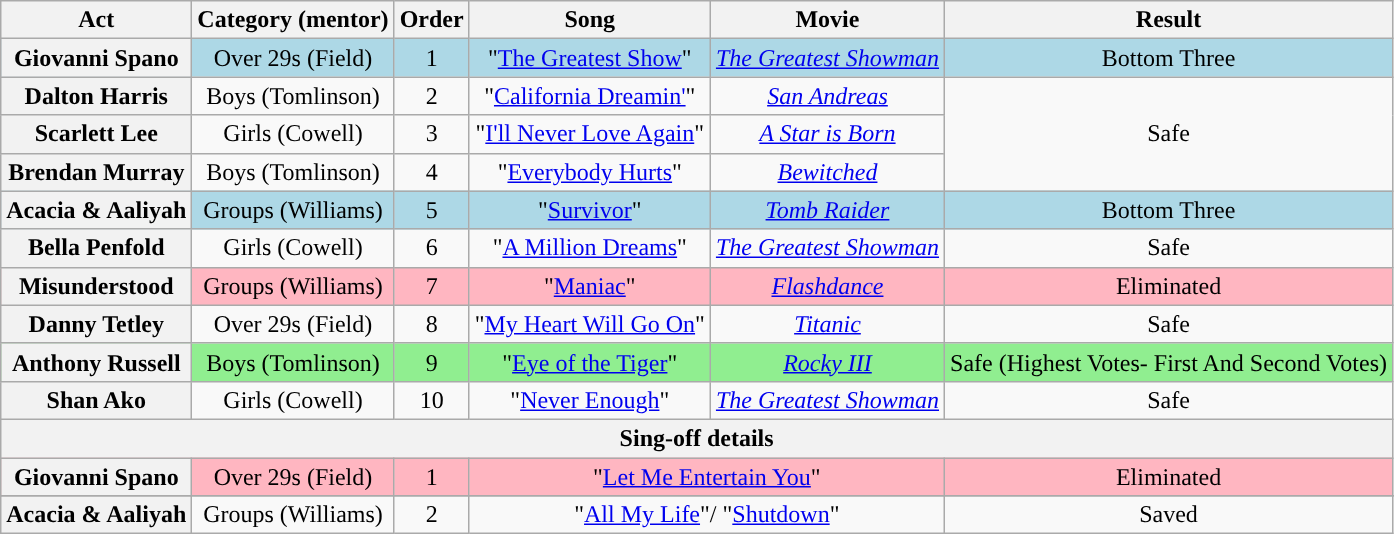<table class="wikitable plainrowheaders" style="text-align:center;">
<tr>
<th scope="col">Act</th>
<th scope="col">Category (mentor)</th>
<th scope="col">Order</th>
<th scope="col">Song</th>
<th scope="col">Movie</th>
<th scope="col">Result</th>
</tr>
<tr style="background:lightblue;">
<th scope="row">Giovanni Spano</th>
<td>Over 29s (Field)</td>
<td>1</td>
<td>"<a href='#'>The Greatest Show</a>"</td>
<td><em><a href='#'>The Greatest Showman</a></em></td>
<td>Bottom Three</td>
</tr>
<tr>
<th scope="row">Dalton Harris</th>
<td>Boys (Tomlinson)</td>
<td>2</td>
<td>"<a href='#'>California Dreamin'</a>"</td>
<td><em><a href='#'>San Andreas</a></em></td>
<td rowspan=3>Safe</td>
</tr>
<tr>
<th scope="row">Scarlett Lee</th>
<td>Girls (Cowell)</td>
<td>3</td>
<td>"<a href='#'>I'll Never Love Again</a>"</td>
<td><em><a href='#'>A Star is Born</a></em></td>
</tr>
<tr>
<th scope="row">Brendan Murray</th>
<td>Boys (Tomlinson)</td>
<td>4</td>
<td>"<a href='#'>Everybody Hurts</a>"</td>
<td><em><a href='#'>Bewitched</a></em></td>
</tr>
<tr style="background:lightblue;">
<th scope="row">Acacia & Aaliyah</th>
<td>Groups (Williams)</td>
<td>5</td>
<td>"<a href='#'>Survivor</a>"</td>
<td><em><a href='#'>Tomb Raider</a></em></td>
<td>Bottom Three</td>
</tr>
<tr>
<th scope="row">Bella Penfold</th>
<td>Girls (Cowell)</td>
<td>6</td>
<td>"<a href='#'>A Million Dreams</a>"</td>
<td><em><a href='#'>The Greatest Showman</a></em></td>
<td>Safe</td>
</tr>
<tr style="background:lightpink;">
<th scope="row">Misunderstood</th>
<td>Groups (Williams)</td>
<td>7</td>
<td>"<a href='#'>Maniac</a>"</td>
<td><em><a href='#'>Flashdance</a></em></td>
<td>Eliminated</td>
</tr>
<tr>
<th scope="row">Danny Tetley</th>
<td>Over 29s (Field)</td>
<td>8</td>
<td>"<a href='#'>My Heart Will Go On</a>"</td>
<td><em><a href='#'>Titanic</a></em></td>
<td>Safe</td>
</tr>
<tr style="background:lightgreen;">
<th scope="row">Anthony Russell</th>
<td>Boys (Tomlinson)</td>
<td>9</td>
<td>"<a href='#'>Eye of the Tiger</a>"</td>
<td><em><a href='#'>Rocky III</a></em></td>
<td>Safe (Highest Votes- First And Second Votes)</td>
</tr>
<tr>
<th scope="row">Shan Ako</th>
<td>Girls (Cowell)</td>
<td>10</td>
<td>"<a href='#'>Never Enough</a>"</td>
<td><em><a href='#'>The Greatest Showman</a></em></td>
<td>Safe</td>
</tr>
<tr>
<th colspan="6">Sing-off details</th>
</tr>
<tr style="background:lightpink;">
<th scope="row">Giovanni Spano</th>
<td>Over 29s (Field)</td>
<td>1</td>
<td colspan="2">"<a href='#'>Let Me Entertain You</a>"</td>
<td>Eliminated</td>
</tr>
<tr>
</tr>
<tr>
<th scope="row">Acacia & Aaliyah</th>
<td>Groups (Williams)</td>
<td>2</td>
<td colspan="2">"<a href='#'>All My Life</a>"/ "<a href='#'>Shutdown</a>"</td>
<td>Saved</td>
</tr>
</table>
